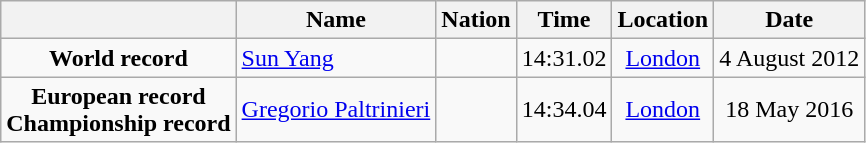<table class=wikitable style=text-align:center>
<tr>
<th></th>
<th>Name</th>
<th>Nation</th>
<th>Time</th>
<th>Location</th>
<th>Date</th>
</tr>
<tr>
<td><strong>World record</strong></td>
<td align=left><a href='#'>Sun Yang</a></td>
<td align=left></td>
<td align=left>14:31.02</td>
<td><a href='#'>London</a></td>
<td>4 August 2012</td>
</tr>
<tr>
<td><strong>European record<br>Championship record</strong></td>
<td align=left><a href='#'>Gregorio Paltrinieri</a></td>
<td align=left></td>
<td align=left>14:34.04</td>
<td><a href='#'>London</a></td>
<td>18 May 2016</td>
</tr>
</table>
